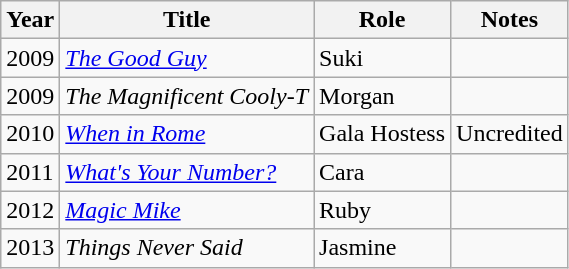<table class="wikitable">
<tr>
<th>Year</th>
<th>Title</th>
<th>Role</th>
<th>Notes</th>
</tr>
<tr>
<td>2009</td>
<td><em><a href='#'>The Good Guy</a></em></td>
<td>Suki</td>
<td></td>
</tr>
<tr>
<td>2009</td>
<td><em>The Magnificent Cooly-T</em></td>
<td>Morgan</td>
<td></td>
</tr>
<tr>
<td>2010</td>
<td><em><a href='#'>When in Rome</a></em></td>
<td>Gala Hostess</td>
<td>Uncredited</td>
</tr>
<tr>
<td>2011</td>
<td><em><a href='#'>What's Your Number?</a></em></td>
<td>Cara</td>
<td></td>
</tr>
<tr>
<td>2012</td>
<td><em><a href='#'>Magic Mike</a></em></td>
<td>Ruby</td>
<td></td>
</tr>
<tr>
<td>2013</td>
<td><em>Things Never Said</em></td>
<td>Jasmine</td>
<td></td>
</tr>
</table>
